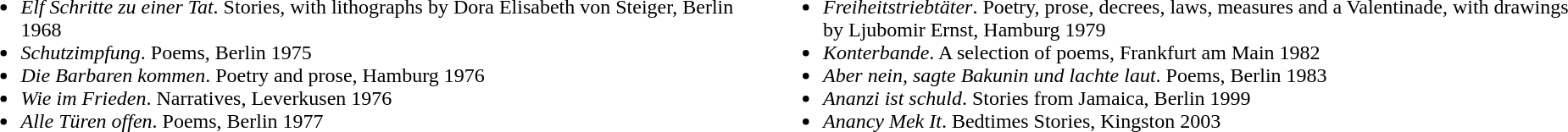<table width="100%">
<tr>
<td width="50%" valign="top"><br><ul><li><em>Elf Schritte zu einer Tat</em>. Stories, with lithographs by Dora Elisabeth von Steiger, Berlin 1968</li><li><em>Schutzimpfung</em>. Poems, Berlin 1975</li><li><em>Die Barbaren kommen</em>. Poetry and prose, Hamburg 1976</li><li><em>Wie im Frieden</em>. Narratives, Leverkusen 1976</li><li><em>Alle Türen offen</em>. Poems, Berlin 1977</li></ul></td>
<td width="50%" valign="top"><br><ul><li><em>Freiheitstriebtäter</em>. Poetry, prose, decrees, laws, measures and a Valentinade, with drawings by Ljubomir Ernst, Hamburg 1979</li><li><em>Konterbande</em>. A selection of poems, Frankfurt am Main 1982</li><li><em>Aber nein, sagte Bakunin und lachte laut</em>. Poems, Berlin 1983</li><li><em>Ananzi ist schuld</em>. Stories from Jamaica, Berlin 1999</li><li><em>Anancy Mek It</em>. Bedtimes Stories, Kingston 2003</li></ul></td>
</tr>
</table>
